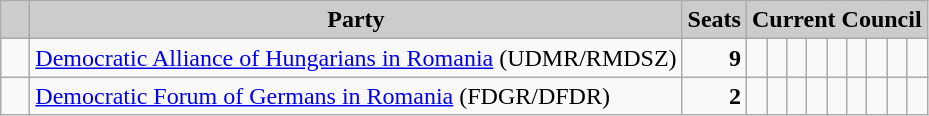<table class="wikitable">
<tr>
<th style="background:#ccc">   </th>
<th style="background:#ccc">Party</th>
<th style="background:#ccc">Seats</th>
<th style="background:#ccc" colspan="9">Current Council</th>
</tr>
<tr>
<td>  </td>
<td><a href='#'>Democratic Alliance of Hungarians in Romania</a> (UDMR/RMDSZ)</td>
<td style="text-align: right"><strong>9</strong></td>
<td>  </td>
<td>  </td>
<td>  </td>
<td>  </td>
<td>  </td>
<td>  </td>
<td>  </td>
<td>  </td>
<td>  </td>
</tr>
<tr>
<td>  </td>
<td><a href='#'>Democratic Forum of Germans in Romania</a> (FDGR/DFDR)</td>
<td style="text-align: right"><strong>2</strong></td>
<td>  </td>
<td>  </td>
<td> </td>
<td> </td>
<td> </td>
<td> </td>
<td> </td>
<td> </td>
<td> </td>
</tr>
</table>
